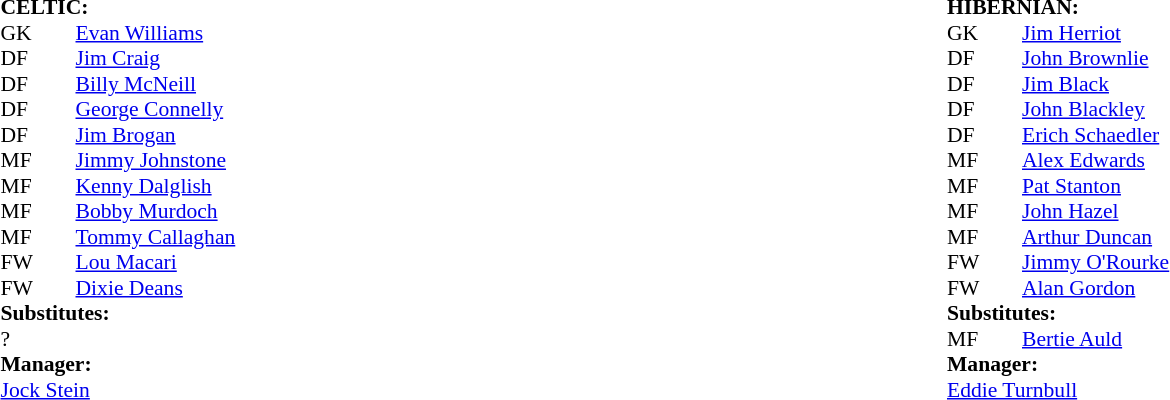<table width="100%">
<tr>
<td valign="top" width="50%"><br><table style="font-size: 90%" cellspacing="0" cellpadding="0">
<tr>
<td colspan="4"><strong>CELTIC:</strong></td>
</tr>
<tr>
<th width="25"></th>
<th width="25"></th>
</tr>
<tr>
<td>GK</td>
<td></td>
<td> <a href='#'>Evan Williams</a></td>
</tr>
<tr>
<td>DF</td>
<td></td>
<td> <a href='#'>Jim Craig</a></td>
</tr>
<tr>
<td>DF</td>
<td></td>
<td> <a href='#'>Billy McNeill</a></td>
</tr>
<tr>
<td>DF</td>
<td></td>
<td> <a href='#'>George Connelly</a></td>
</tr>
<tr>
<td>DF</td>
<td></td>
<td> <a href='#'>Jim Brogan</a></td>
</tr>
<tr>
<td>MF</td>
<td></td>
<td> <a href='#'>Jimmy Johnstone</a></td>
</tr>
<tr>
<td>MF</td>
<td></td>
<td> <a href='#'>Kenny Dalglish</a></td>
</tr>
<tr>
<td>MF</td>
<td></td>
<td> <a href='#'>Bobby Murdoch</a></td>
</tr>
<tr>
<td>MF</td>
<td></td>
<td> <a href='#'>Tommy Callaghan</a></td>
</tr>
<tr>
<td>FW</td>
<td></td>
<td> <a href='#'>Lou Macari</a></td>
</tr>
<tr>
<td>FW</td>
<td></td>
<td> <a href='#'>Dixie Deans</a></td>
</tr>
<tr>
<td colspan=4><strong>Substitutes:</strong></td>
</tr>
<tr>
<td>?</td>
</tr>
<tr>
<td colspan=4><strong>Manager:</strong></td>
</tr>
<tr>
<td colspan="4"> <a href='#'>Jock Stein</a></td>
</tr>
</table>
</td>
<td valign="top" width="50%"><br><table style="font-size: 90%" cellspacing="0" cellpadding="0">
<tr>
<td colspan="4"><strong>HIBERNIAN:</strong></td>
</tr>
<tr>
<th width="25"></th>
<th width="25"></th>
</tr>
<tr>
<td>GK</td>
<td></td>
<td> <a href='#'>Jim Herriot</a></td>
</tr>
<tr>
<td>DF</td>
<td></td>
<td> <a href='#'>John Brownlie</a></td>
</tr>
<tr>
<td>DF</td>
<td></td>
<td> <a href='#'>Jim Black</a></td>
</tr>
<tr>
<td>DF</td>
<td></td>
<td> <a href='#'>John Blackley</a></td>
</tr>
<tr>
<td>DF</td>
<td></td>
<td> <a href='#'>Erich Schaedler</a></td>
</tr>
<tr>
<td>MF</td>
<td></td>
<td> <a href='#'>Alex Edwards</a></td>
</tr>
<tr>
<td>MF</td>
<td></td>
<td> <a href='#'>Pat Stanton</a></td>
</tr>
<tr>
<td>MF</td>
<td></td>
<td> <a href='#'>John Hazel</a></td>
</tr>
<tr>
<td>MF</td>
<td></td>
<td> <a href='#'>Arthur Duncan</a></td>
<td></td>
<td></td>
</tr>
<tr>
<td>FW</td>
<td></td>
<td> <a href='#'>Jimmy O'Rourke</a></td>
</tr>
<tr>
<td>FW</td>
<td></td>
<td> <a href='#'>Alan Gordon</a></td>
</tr>
<tr>
<td colspan=4><strong>Substitutes:</strong></td>
</tr>
<tr>
<td>MF</td>
<td></td>
<td> <a href='#'>Bertie Auld</a></td>
<td></td>
<td></td>
</tr>
<tr>
<td colspan=4><strong>Manager:</strong></td>
</tr>
<tr>
<td colspan="4"> <a href='#'>Eddie Turnbull</a></td>
</tr>
</table>
</td>
</tr>
</table>
